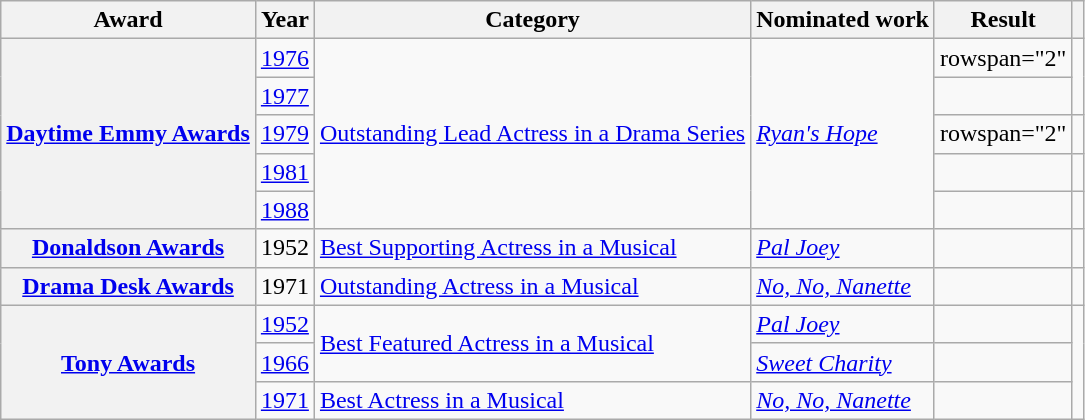<table class="wikitable sortable plainrowheaders">
<tr>
<th scope="col">Award</th>
<th scope="col">Year</th>
<th scope="col">Category</th>
<th scope="col">Nominated work</th>
<th scope="col">Result</th>
<th scope="col" class="unsortable"></th>
</tr>
<tr>
<th scope="row" rowspan="5"><a href='#'>Daytime Emmy Awards</a></th>
<td style="text-align:center;"><a href='#'>1976</a></td>
<td rowspan="5"><a href='#'>Outstanding Lead Actress in a Drama Series</a></td>
<td rowspan="5"><em><a href='#'>Ryan's Hope</a></em></td>
<td>rowspan="2" </td>
<td style="text-align:center;" rowspan="2"></td>
</tr>
<tr>
<td style="text-align:center;"><a href='#'>1977</a></td>
</tr>
<tr>
<td style="text-align:center;"><a href='#'>1979</a></td>
<td>rowspan="2" </td>
<td style="text-align:center;"></td>
</tr>
<tr>
<td style="text-align:center;"><a href='#'>1981</a></td>
<td style="text-align:center;"></td>
</tr>
<tr>
<td style="text-align:center;"><a href='#'>1988</a></td>
<td></td>
<td style="text-align:center;"></td>
</tr>
<tr>
<th scope="row"><a href='#'>Donaldson Awards</a></th>
<td style="text-align:center;">1952</td>
<td><a href='#'>Best Supporting Actress in a Musical</a></td>
<td><em><a href='#'>Pal Joey</a></em></td>
<td></td>
<td style="text-align:center;"></td>
</tr>
<tr>
<th scope="row"><a href='#'>Drama Desk Awards</a></th>
<td style="text-align:center;">1971</td>
<td><a href='#'>Outstanding Actress in a Musical</a></td>
<td><em><a href='#'>No, No, Nanette</a></em></td>
<td></td>
<td style="text-align:center;"></td>
</tr>
<tr>
<th scope="row" rowspan="3"><a href='#'>Tony Awards</a></th>
<td style="text-align:center;"><a href='#'>1952</a></td>
<td rowspan="2"><a href='#'>Best Featured Actress in a Musical</a></td>
<td><em><a href='#'>Pal Joey</a></em></td>
<td></td>
<td style="text-align:center;" rowspan="3"></td>
</tr>
<tr>
<td style="text-align:center;"><a href='#'>1966</a></td>
<td><em><a href='#'>Sweet Charity</a></em></td>
<td></td>
</tr>
<tr>
<td style="text-align:center;"><a href='#'>1971</a></td>
<td><a href='#'>Best Actress in a Musical</a></td>
<td><em><a href='#'>No, No, Nanette</a></em></td>
<td></td>
</tr>
</table>
